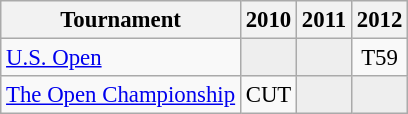<table class="wikitable" style="font-size:95%;text-align:center;">
<tr>
<th>Tournament</th>
<th>2010</th>
<th>2011</th>
<th>2012</th>
</tr>
<tr>
<td align=left><a href='#'>U.S. Open</a></td>
<td style="background:#eeeeee;"></td>
<td style="background:#eeeeee;"></td>
<td>T59</td>
</tr>
<tr>
<td align=left><a href='#'>The Open Championship</a></td>
<td>CUT</td>
<td style="background:#eeeeee;"></td>
<td style="background:#eeeeee;"></td>
</tr>
</table>
